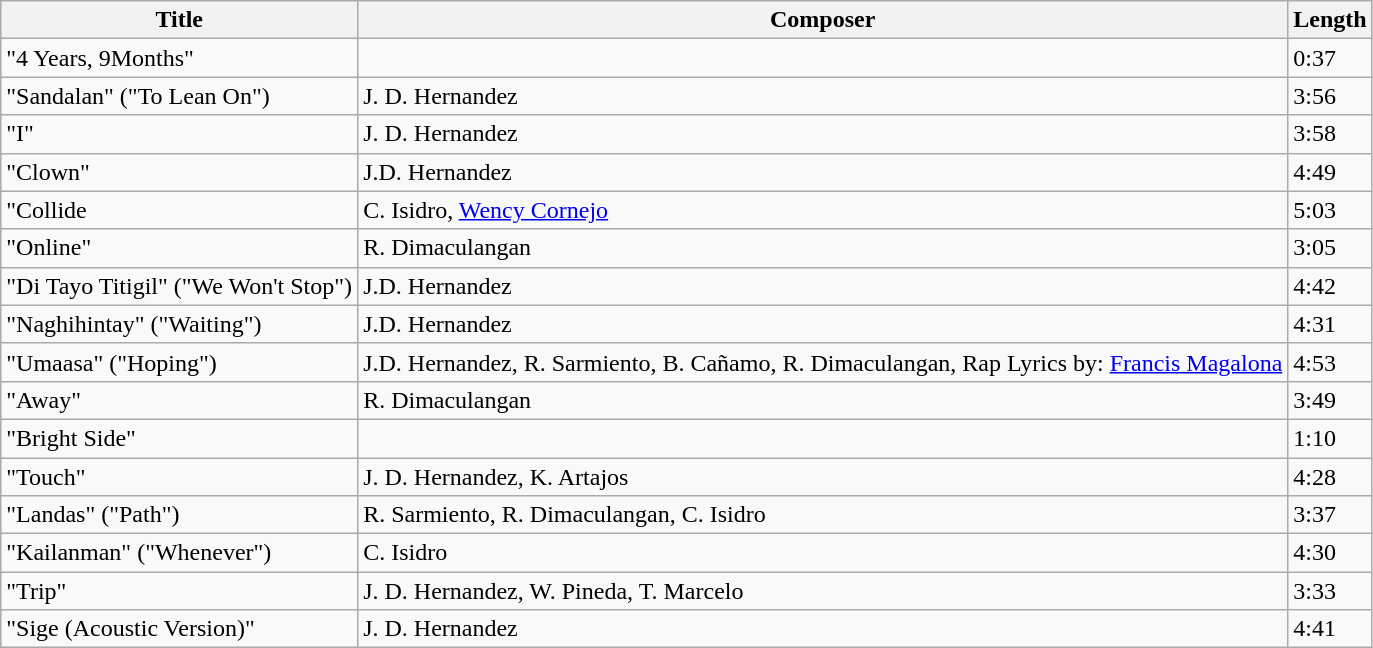<table class="wikitable" border="1">
<tr>
<th>Title</th>
<th>Composer</th>
<th>Length</th>
</tr>
<tr>
<td>"4 Years, 9Months"</td>
<td></td>
<td>0:37</td>
</tr>
<tr>
<td>"Sandalan" ("To Lean On")</td>
<td>J. D. Hernandez</td>
<td>3:56</td>
</tr>
<tr>
<td>"I"</td>
<td>J. D. Hernandez</td>
<td>3:58</td>
</tr>
<tr>
<td>"Clown"</td>
<td>J.D. Hernandez</td>
<td>4:49</td>
</tr>
<tr>
<td>"Collide</td>
<td>C. Isidro, <a href='#'>Wency Cornejo</a></td>
<td>5:03</td>
</tr>
<tr>
<td>"Online"</td>
<td>R. Dimaculangan</td>
<td>3:05</td>
</tr>
<tr>
<td>"Di Tayo Titigil" ("We Won't Stop")</td>
<td>J.D. Hernandez</td>
<td>4:42</td>
</tr>
<tr>
<td>"Naghihintay" ("Waiting")</td>
<td>J.D. Hernandez</td>
<td>4:31</td>
</tr>
<tr>
<td>"Umaasa" ("Hoping")</td>
<td>J.D. Hernandez, R. Sarmiento, B. Cañamo, R. Dimaculangan, Rap Lyrics by: <a href='#'>Francis Magalona</a></td>
<td>4:53</td>
</tr>
<tr>
<td>"Away"</td>
<td>R. Dimaculangan</td>
<td>3:49</td>
</tr>
<tr>
<td>"Bright Side"</td>
<td></td>
<td>1:10</td>
</tr>
<tr>
<td>"Touch"</td>
<td>J. D. Hernandez, K. Artajos</td>
<td>4:28</td>
</tr>
<tr>
<td>"Landas" ("Path")</td>
<td>R. Sarmiento, R. Dimaculangan, C. Isidro</td>
<td>3:37</td>
</tr>
<tr>
<td>"Kailanman" ("Whenever")</td>
<td>C. Isidro</td>
<td>4:30</td>
</tr>
<tr>
<td>"Trip"</td>
<td>J. D. Hernandez, W. Pineda, T. Marcelo</td>
<td>3:33</td>
</tr>
<tr>
<td>"Sige (Acoustic Version)"</td>
<td>J. D. Hernandez</td>
<td>4:41</td>
</tr>
</table>
